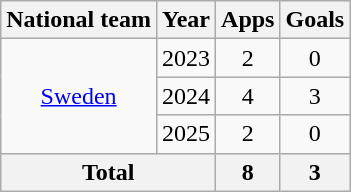<table class="wikitable" style="text-align:center">
<tr>
<th>National team</th>
<th>Year</th>
<th>Apps</th>
<th>Goals</th>
</tr>
<tr>
<td rowspan="3"><a href='#'>Sweden</a></td>
<td>2023</td>
<td>2</td>
<td>0</td>
</tr>
<tr>
<td>2024</td>
<td>4</td>
<td>3</td>
</tr>
<tr>
<td>2025</td>
<td>2</td>
<td>0</td>
</tr>
<tr>
<th colspan="2">Total</th>
<th>8</th>
<th>3</th>
</tr>
</table>
